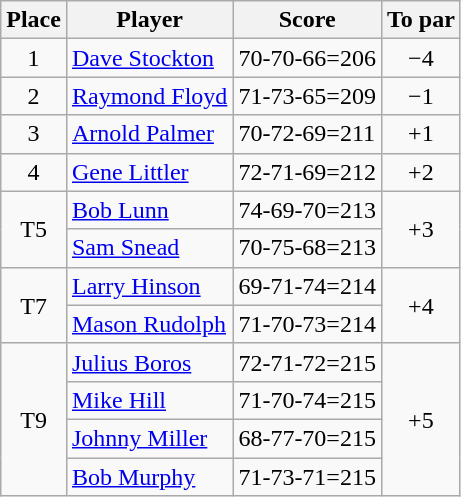<table class=wikitable>
<tr>
<th>Place</th>
<th>Player</th>
<th>Score</th>
<th>To par</th>
</tr>
<tr>
<td align=center>1</td>
<td> <a href='#'>Dave Stockton</a></td>
<td>70-70-66=206</td>
<td align=center>−4</td>
</tr>
<tr>
<td align=center>2</td>
<td> <a href='#'>Raymond Floyd</a></td>
<td>71-73-65=209</td>
<td align=center>−1</td>
</tr>
<tr>
<td align=center>3</td>
<td> <a href='#'>Arnold Palmer</a></td>
<td>70-72-69=211</td>
<td align=center>+1</td>
</tr>
<tr>
<td align=center>4</td>
<td> <a href='#'>Gene Littler</a></td>
<td>72-71-69=212</td>
<td align=center>+2</td>
</tr>
<tr>
<td rowspan=2 align=center>T5</td>
<td> <a href='#'>Bob Lunn</a></td>
<td>74-69-70=213</td>
<td rowspan=2 align=center>+3</td>
</tr>
<tr>
<td> <a href='#'>Sam Snead</a></td>
<td>70-75-68=213</td>
</tr>
<tr>
<td rowspan=2 align=center>T7</td>
<td> <a href='#'>Larry Hinson</a></td>
<td>69-71-74=214</td>
<td rowspan=2 align=center>+4</td>
</tr>
<tr>
<td> <a href='#'>Mason Rudolph</a></td>
<td>71-70-73=214</td>
</tr>
<tr>
<td rowspan=4 align=center>T9</td>
<td> <a href='#'>Julius Boros</a></td>
<td>72-71-72=215</td>
<td rowspan=4 align=center>+5</td>
</tr>
<tr>
<td> <a href='#'>Mike Hill</a></td>
<td>71-70-74=215</td>
</tr>
<tr>
<td> <a href='#'>Johnny Miller</a></td>
<td>68-77-70=215</td>
</tr>
<tr>
<td> <a href='#'>Bob Murphy</a></td>
<td>71-73-71=215</td>
</tr>
</table>
